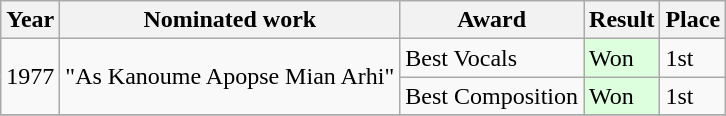<table class="wikitable">
<tr>
<th>Year</th>
<th>Nominated work</th>
<th>Award</th>
<th>Result</th>
<th>Place</th>
</tr>
<tr>
<td rowspan="2">1977</td>
<td rowspan="2">"As Kanoume Apopse Mian Arhi"</td>
<td>Best Vocals</td>
<td style="background: #ddffdd">Won</td>
<td>1st</td>
</tr>
<tr>
<td>Best Composition</td>
<td style="background: #ddffdd">Won</td>
<td>1st</td>
</tr>
<tr>
</tr>
</table>
